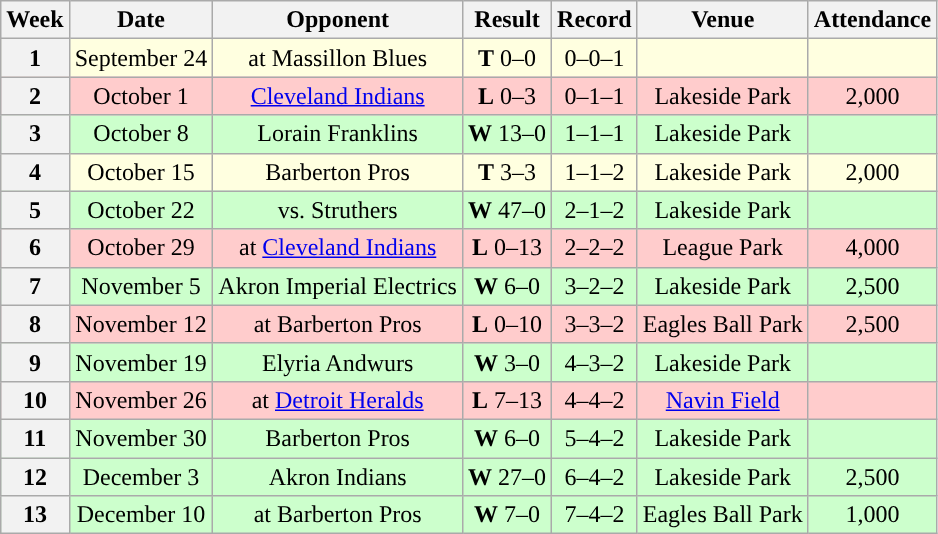<table class="wikitable" style="text-align:center">
<tr>
<th>Week</th>
<th>Date</th>
<th>Opponent</th>
<th>Result</th>
<th>Record</th>
<th>Venue</th>
<th>Attendance</th>
</tr>
<tr style="background:lightyellow">
<th>1</th>
<td>September 24</td>
<td>at Massillon Blues</td>
<td><strong>T</strong> 0–0</td>
<td>0–0–1</td>
<td></td>
<td></td>
</tr>
<tr style="background:#fcc">
<th>2</th>
<td>October 1</td>
<td><a href='#'>Cleveland Indians</a></td>
<td><strong>L</strong> 0–3</td>
<td>0–1–1</td>
<td>Lakeside Park</td>
<td>2,000</td>
</tr>
<tr style="background:#cfc">
<th>3</th>
<td>October 8</td>
<td>Lorain Franklins</td>
<td><strong>W</strong> 13–0</td>
<td>1–1–1</td>
<td>Lakeside Park</td>
<td></td>
</tr>
<tr style="background:lightyellow">
<th>4</th>
<td>October 15</td>
<td>Barberton Pros</td>
<td><strong>T</strong> 3–3</td>
<td>1–1–2</td>
<td>Lakeside Park</td>
<td>2,000</td>
</tr>
<tr style="background:#cfc">
<th>5</th>
<td>October 22</td>
<td>vs. Struthers</td>
<td><strong>W</strong> 47–0</td>
<td>2–1–2</td>
<td>Lakeside Park</td>
<td></td>
</tr>
<tr style="background:#fcc">
<th>6</th>
<td>October 29</td>
<td>at <a href='#'>Cleveland Indians</a></td>
<td><strong>L</strong> 0–13</td>
<td>2–2–2</td>
<td>League Park</td>
<td>4,000</td>
</tr>
<tr style="background:#cfc">
<th>7</th>
<td>November 5</td>
<td>Akron Imperial Electrics</td>
<td><strong>W</strong> 6–0</td>
<td>3–2–2</td>
<td>Lakeside Park</td>
<td>2,500</td>
</tr>
<tr style="background:#fcc">
<th>8</th>
<td>November 12</td>
<td>at Barberton Pros</td>
<td><strong>L</strong> 0–10</td>
<td>3–3–2</td>
<td>Eagles Ball Park</td>
<td>2,500</td>
</tr>
<tr style="background:#cfc">
<th>9</th>
<td>November 19</td>
<td>Elyria Andwurs</td>
<td><strong>W</strong> 3–0</td>
<td>4–3–2</td>
<td>Lakeside Park</td>
<td></td>
</tr>
<tr style="background:#fcc">
<th>10</th>
<td>November 26</td>
<td>at <a href='#'>Detroit Heralds</a></td>
<td><strong>L</strong> 7–13</td>
<td>4–4–2</td>
<td><a href='#'>Navin Field</a></td>
<td></td>
</tr>
<tr style="background:#cfc">
<th>11</th>
<td>November 30</td>
<td>Barberton Pros</td>
<td><strong>W</strong> 6–0</td>
<td>5–4–2</td>
<td>Lakeside Park</td>
<td></td>
</tr>
<tr style="background:#cfc">
<th>12</th>
<td>December 3</td>
<td>Akron Indians</td>
<td><strong>W</strong> 27–0</td>
<td>6–4–2</td>
<td>Lakeside Park</td>
<td>2,500</td>
</tr>
<tr style="background:#cfc">
<th>13</th>
<td>December 10</td>
<td>at Barberton Pros</td>
<td><strong>W</strong> 7–0</td>
<td>7–4–2</td>
<td>Eagles Ball Park</td>
<td>1,000</td>
</tr>
</table>
